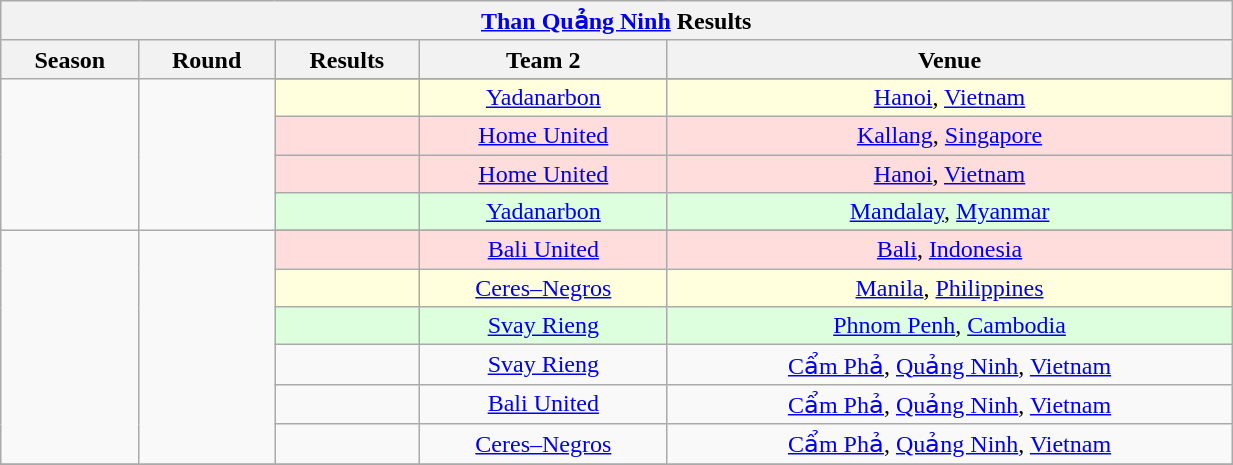<table width=65% class="wikitable sortable" style="text-align:center">
<tr>
<th colspan=6><a href='#'>Than Quảng Ninh</a> Results</th>
</tr>
<tr>
<th>Season</th>
<th>Round</th>
<th>Results</th>
<th>Team 2</th>
<th>Venue</th>
</tr>
<tr>
<td rowspan=5></td>
<td rowspan=5></td>
</tr>
<tr style="background:#ffffdd">
<td></td>
<td> <a href='#'>Yadanarbon</a></td>
<td> <a href='#'>Hanoi</a>, <a href='#'>Vietnam</a></td>
</tr>
<tr style="background:#ffdddd">
<td></td>
<td> <a href='#'>Home United</a></td>
<td> <a href='#'>Kallang</a>, <a href='#'>Singapore</a></td>
</tr>
<tr style="background:#ffdddd">
<td></td>
<td> <a href='#'>Home United</a></td>
<td> <a href='#'>Hanoi</a>, <a href='#'>Vietnam</a></td>
</tr>
<tr style="background:#ddffdd">
<td></td>
<td> <a href='#'>Yadanarbon</a></td>
<td> <a href='#'>Mandalay</a>, <a href='#'>Myanmar</a></td>
</tr>
<tr>
<td rowspan=7></td>
<td rowspan=7></td>
</tr>
<tr style="background:#ffdddd">
<td></td>
<td> <a href='#'>Bali United</a></td>
<td> <a href='#'>Bali</a>, <a href='#'>Indonesia</a></td>
</tr>
<tr style="background:#ffffdd">
<td></td>
<td> <a href='#'>Ceres–Negros</a></td>
<td> <a href='#'>Manila</a>, <a href='#'>Philippines</a>  </td>
</tr>
<tr style="background:#ddffdd">
<td></td>
<td> <a href='#'>Svay Rieng</a></td>
<td> <a href='#'>Phnom Penh</a>, <a href='#'>Cambodia</a></td>
</tr>
<tr>
<td></td>
<td> <a href='#'>Svay Rieng</a></td>
<td> <a href='#'>Cẩm Phả</a>, <a href='#'>Quảng Ninh</a>, <a href='#'>Vietnam</a></td>
</tr>
<tr>
<td></td>
<td> <a href='#'>Bali United</a></td>
<td> <a href='#'>Cẩm Phả</a>, <a href='#'>Quảng Ninh</a>, <a href='#'>Vietnam</a></td>
</tr>
<tr>
<td></td>
<td> <a href='#'>Ceres–Negros</a></td>
<td> <a href='#'>Cẩm Phả</a>, <a href='#'>Quảng Ninh</a>, <a href='#'>Vietnam</a></td>
</tr>
<tr>
</tr>
</table>
